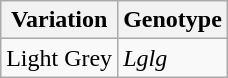<table class="wikitable" style="margin:1em auto;">
<tr>
<th>Variation</th>
<th>Genotype</th>
</tr>
<tr>
<td>Light Grey</td>
<td><em>Lglg</em></td>
</tr>
</table>
